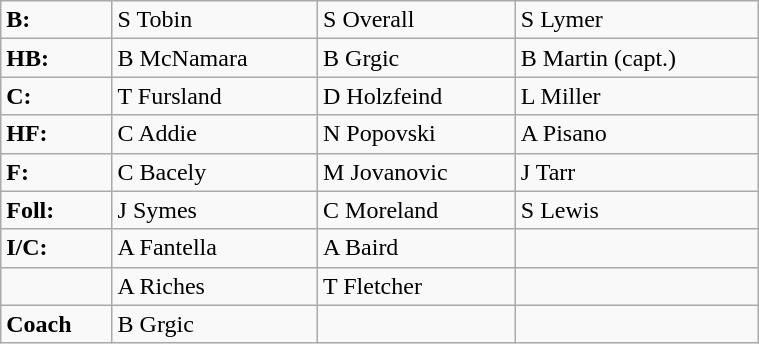<table class="wikitable" style="width:40%; font-size:100%">
<tr>
<td><strong>B:</strong></td>
<td>S Tobin</td>
<td>S Overall</td>
<td>S Lymer</td>
</tr>
<tr>
<td><strong>HB:</strong></td>
<td>B McNamara</td>
<td>B Grgic</td>
<td>B Martin (capt.)</td>
</tr>
<tr>
<td><strong>C:</strong></td>
<td>T Fursland</td>
<td>D Holzfeind</td>
<td>L Miller</td>
</tr>
<tr>
<td><strong>HF:</strong></td>
<td>C Addie</td>
<td>N Popovski</td>
<td>A Pisano</td>
</tr>
<tr>
<td><strong>F:</strong></td>
<td>C Bacely</td>
<td>M Jovanovic</td>
<td>J Tarr</td>
</tr>
<tr>
<td><strong>Foll:</strong></td>
<td>J Symes</td>
<td>C Moreland</td>
<td>S Lewis</td>
</tr>
<tr>
<td><strong>I/C:</strong></td>
<td>A Fantella</td>
<td>A Baird</td>
<td></td>
</tr>
<tr>
<td></td>
<td>A Riches</td>
<td>T Fletcher</td>
<td></td>
</tr>
<tr>
<td><strong>Coach</strong></td>
<td>B Grgic</td>
<td></td>
<td></td>
</tr>
</table>
